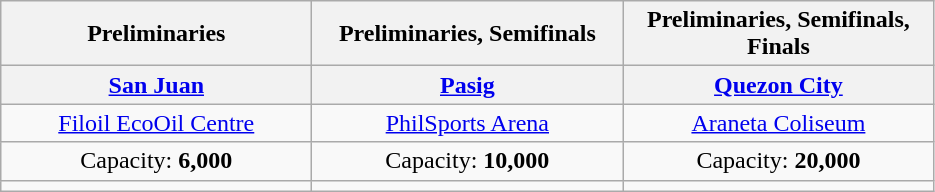<table class="wikitable" style="text-align:center">
<tr>
<th width=200>Preliminaries</th>
<th width=200>Preliminaries, Semifinals</th>
<th width=200>Preliminaries, Semifinals, Finals</th>
</tr>
<tr>
<th><a href='#'>San Juan</a></th>
<th><a href='#'>Pasig</a></th>
<th><a href='#'>Quezon City</a></th>
</tr>
<tr>
<td><a href='#'>Filoil EcoOil Centre</a></td>
<td><a href='#'>PhilSports Arena</a></td>
<td><a href='#'>Araneta Coliseum</a></td>
</tr>
<tr>
<td>Capacity: <strong>6,000</strong></td>
<td>Capacity: <strong>10,000</strong></td>
<td>Capacity: <strong>20,000</strong></td>
</tr>
<tr>
<td></td>
<td></td>
<td></td>
</tr>
</table>
